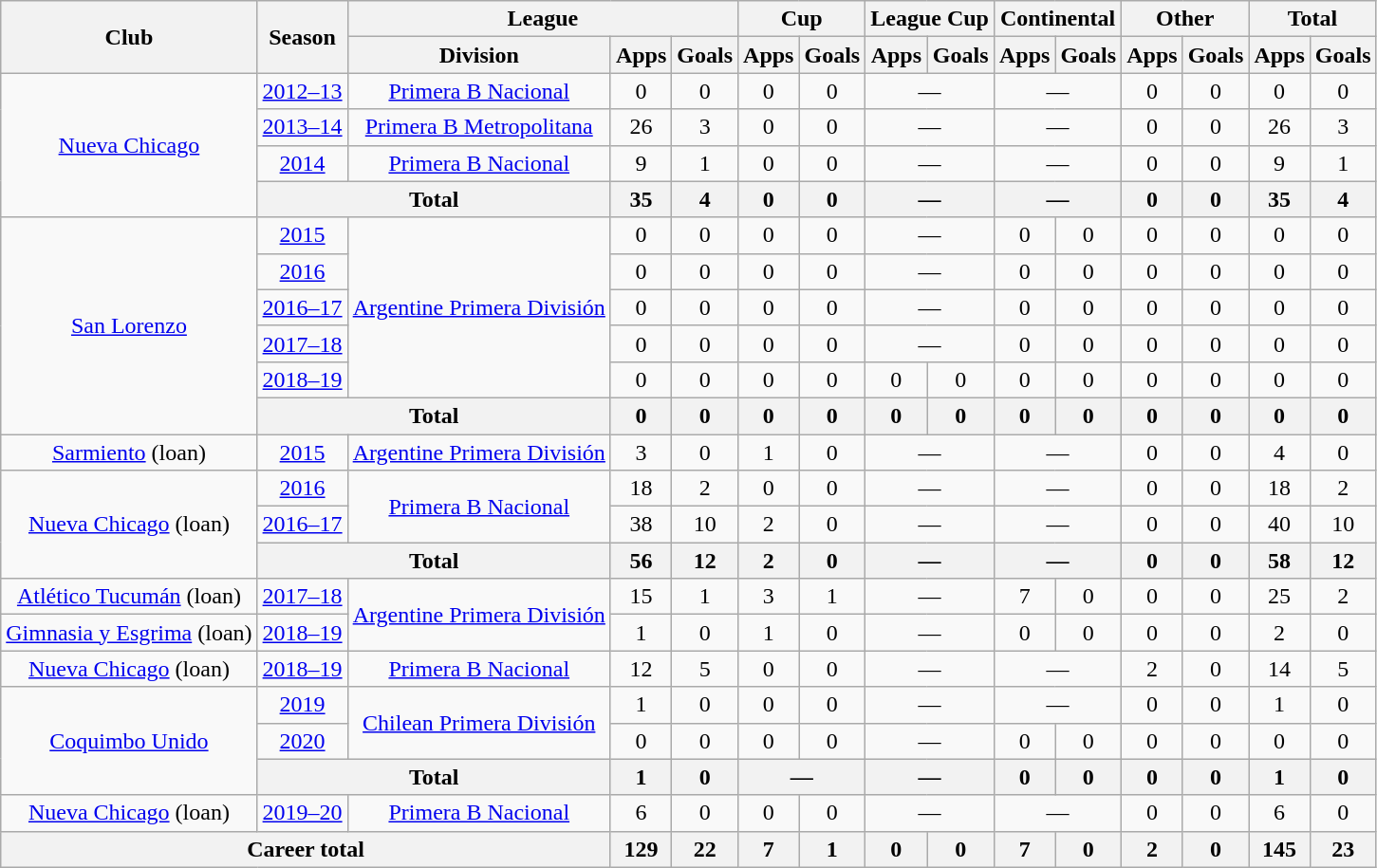<table class="wikitable" style="text-align:center">
<tr>
<th rowspan="2">Club</th>
<th rowspan="2">Season</th>
<th colspan="3">League</th>
<th colspan="2">Cup</th>
<th colspan="2">League Cup</th>
<th colspan="2">Continental</th>
<th colspan="2">Other</th>
<th colspan="2">Total</th>
</tr>
<tr>
<th>Division</th>
<th>Apps</th>
<th>Goals</th>
<th>Apps</th>
<th>Goals</th>
<th>Apps</th>
<th>Goals</th>
<th>Apps</th>
<th>Goals</th>
<th>Apps</th>
<th>Goals</th>
<th>Apps</th>
<th>Goals</th>
</tr>
<tr>
<td rowspan="4"><a href='#'>Nueva Chicago</a></td>
<td><a href='#'>2012–13</a></td>
<td rowspan="1"><a href='#'>Primera B Nacional</a></td>
<td>0</td>
<td>0</td>
<td>0</td>
<td>0</td>
<td colspan="2">—</td>
<td colspan="2">—</td>
<td>0</td>
<td>0</td>
<td>0</td>
<td>0</td>
</tr>
<tr>
<td><a href='#'>2013–14</a></td>
<td rowspan="1"><a href='#'>Primera B Metropolitana</a></td>
<td>26</td>
<td>3</td>
<td>0</td>
<td>0</td>
<td colspan="2">—</td>
<td colspan="2">—</td>
<td>0</td>
<td>0</td>
<td>26</td>
<td>3</td>
</tr>
<tr>
<td><a href='#'>2014</a></td>
<td rowspan="1"><a href='#'>Primera B Nacional</a></td>
<td>9</td>
<td>1</td>
<td>0</td>
<td>0</td>
<td colspan="2">—</td>
<td colspan="2">—</td>
<td>0</td>
<td>0</td>
<td>9</td>
<td>1</td>
</tr>
<tr>
<th colspan="2">Total</th>
<th>35</th>
<th>4</th>
<th>0</th>
<th>0</th>
<th colspan="2">—</th>
<th colspan="2">—</th>
<th>0</th>
<th>0</th>
<th>35</th>
<th>4</th>
</tr>
<tr>
<td rowspan="6"><a href='#'>San Lorenzo</a></td>
<td><a href='#'>2015</a></td>
<td rowspan="5"><a href='#'>Argentine Primera División</a></td>
<td>0</td>
<td>0</td>
<td>0</td>
<td>0</td>
<td colspan="2">—</td>
<td>0</td>
<td>0</td>
<td>0</td>
<td>0</td>
<td>0</td>
<td>0</td>
</tr>
<tr>
<td><a href='#'>2016</a></td>
<td>0</td>
<td>0</td>
<td>0</td>
<td>0</td>
<td colspan="2">—</td>
<td>0</td>
<td>0</td>
<td>0</td>
<td>0</td>
<td>0</td>
<td>0</td>
</tr>
<tr>
<td><a href='#'>2016–17</a></td>
<td>0</td>
<td>0</td>
<td>0</td>
<td>0</td>
<td colspan="2">—</td>
<td>0</td>
<td>0</td>
<td>0</td>
<td>0</td>
<td>0</td>
<td>0</td>
</tr>
<tr>
<td><a href='#'>2017–18</a></td>
<td>0</td>
<td>0</td>
<td>0</td>
<td>0</td>
<td colspan="2">—</td>
<td>0</td>
<td>0</td>
<td>0</td>
<td>0</td>
<td>0</td>
<td>0</td>
</tr>
<tr>
<td><a href='#'>2018–19</a></td>
<td>0</td>
<td>0</td>
<td>0</td>
<td>0</td>
<td>0</td>
<td>0</td>
<td>0</td>
<td>0</td>
<td>0</td>
<td>0</td>
<td>0</td>
<td>0</td>
</tr>
<tr>
<th colspan="2">Total</th>
<th>0</th>
<th>0</th>
<th>0</th>
<th>0</th>
<th>0</th>
<th>0</th>
<th>0</th>
<th>0</th>
<th>0</th>
<th>0</th>
<th>0</th>
<th>0</th>
</tr>
<tr>
<td rowspan="1"><a href='#'>Sarmiento</a> (loan)</td>
<td><a href='#'>2015</a></td>
<td rowspan="1"><a href='#'>Argentine Primera División</a></td>
<td>3</td>
<td>0</td>
<td>1</td>
<td>0</td>
<td colspan="2">—</td>
<td colspan="2">—</td>
<td>0</td>
<td>0</td>
<td>4</td>
<td>0</td>
</tr>
<tr>
<td rowspan="3"><a href='#'>Nueva Chicago</a> (loan)</td>
<td><a href='#'>2016</a></td>
<td rowspan="2"><a href='#'>Primera B Nacional</a></td>
<td>18</td>
<td>2</td>
<td>0</td>
<td>0</td>
<td colspan="2">—</td>
<td colspan="2">—</td>
<td>0</td>
<td>0</td>
<td>18</td>
<td>2</td>
</tr>
<tr>
<td><a href='#'>2016–17</a></td>
<td>38</td>
<td>10</td>
<td>2</td>
<td>0</td>
<td colspan="2">—</td>
<td colspan="2">—</td>
<td>0</td>
<td>0</td>
<td>40</td>
<td>10</td>
</tr>
<tr>
<th colspan="2">Total</th>
<th>56</th>
<th>12</th>
<th>2</th>
<th>0</th>
<th colspan="2">—</th>
<th colspan="2">—</th>
<th>0</th>
<th>0</th>
<th>58</th>
<th>12</th>
</tr>
<tr>
<td rowspan="1"><a href='#'>Atlético Tucumán</a> (loan)</td>
<td><a href='#'>2017–18</a></td>
<td rowspan="2"><a href='#'>Argentine Primera División</a></td>
<td>15</td>
<td>1</td>
<td>3</td>
<td>1</td>
<td colspan="2">—</td>
<td>7</td>
<td>0</td>
<td>0</td>
<td>0</td>
<td>25</td>
<td>2</td>
</tr>
<tr>
<td rowspan="1"><a href='#'>Gimnasia y Esgrima</a> (loan)</td>
<td><a href='#'>2018–19</a></td>
<td>1</td>
<td>0</td>
<td>1</td>
<td>0</td>
<td colspan="2">—</td>
<td>0</td>
<td>0</td>
<td>0</td>
<td>0</td>
<td>2</td>
<td>0</td>
</tr>
<tr>
<td rowspan="1"><a href='#'>Nueva Chicago</a> (loan)</td>
<td><a href='#'>2018–19</a></td>
<td rowspan="1"><a href='#'>Primera B Nacional</a></td>
<td>12</td>
<td>5</td>
<td>0</td>
<td>0</td>
<td colspan="2">—</td>
<td colspan="2">—</td>
<td>2</td>
<td>0</td>
<td>14</td>
<td>5</td>
</tr>
<tr>
<td rowspan="3"><a href='#'>Coquimbo Unido</a></td>
<td><a href='#'>2019</a></td>
<td rowspan="2"><a href='#'>Chilean Primera División</a></td>
<td>1</td>
<td>0</td>
<td>0</td>
<td>0</td>
<td colspan="2">—</td>
<td colspan="2">—</td>
<td>0</td>
<td>0</td>
<td>1</td>
<td>0</td>
</tr>
<tr>
<td><a href='#'>2020</a></td>
<td>0</td>
<td>0</td>
<td>0</td>
<td>0</td>
<td colspan="2">—</td>
<td>0</td>
<td>0</td>
<td>0</td>
<td>0</td>
<td>0</td>
<td>0</td>
</tr>
<tr>
<th colspan="2">Total</th>
<th>1</th>
<th>0</th>
<th colspan="2">—</th>
<th colspan="2">—</th>
<th>0</th>
<th>0</th>
<th>0</th>
<th>0</th>
<th>1</th>
<th>0</th>
</tr>
<tr>
<td rowspan="1"><a href='#'>Nueva Chicago</a> (loan)</td>
<td><a href='#'>2019–20</a></td>
<td rowspan="1"><a href='#'>Primera B Nacional</a></td>
<td>6</td>
<td>0</td>
<td>0</td>
<td>0</td>
<td colspan="2">—</td>
<td colspan="2">—</td>
<td>0</td>
<td>0</td>
<td>6</td>
<td>0</td>
</tr>
<tr>
<th colspan="3">Career total</th>
<th>129</th>
<th>22</th>
<th>7</th>
<th>1</th>
<th>0</th>
<th>0</th>
<th>7</th>
<th>0</th>
<th>2</th>
<th>0</th>
<th>145</th>
<th>23</th>
</tr>
</table>
